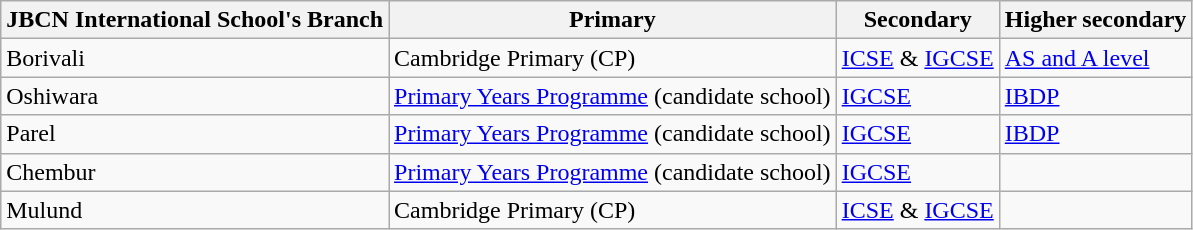<table class="wikitable sortable">
<tr>
<th>JBCN International School's Branch</th>
<th>Primary</th>
<th>Secondary</th>
<th>Higher secondary</th>
</tr>
<tr>
<td>Borivali</td>
<td>Cambridge Primary (CP)</td>
<td><a href='#'>ICSE</a> & <a href='#'>IGCSE</a></td>
<td><a href='#'>AS and A level</a></td>
</tr>
<tr>
<td>Oshiwara</td>
<td><a href='#'>Primary Years Programme</a> (candidate school)</td>
<td><a href='#'>IGCSE</a></td>
<td><a href='#'>IBDP</a></td>
</tr>
<tr>
<td>Parel</td>
<td><a href='#'>Primary Years Programme</a> (candidate school)</td>
<td><a href='#'>IGCSE</a></td>
<td><a href='#'>IBDP</a></td>
</tr>
<tr>
<td>Chembur</td>
<td><a href='#'>Primary Years Programme</a> (candidate school)</td>
<td><a href='#'>IGCSE</a></td>
<td></td>
</tr>
<tr>
<td>Mulund</td>
<td>Cambridge Primary (CP)</td>
<td><a href='#'>ICSE</a> & <a href='#'>IGCSE</a></td>
<td></td>
</tr>
</table>
